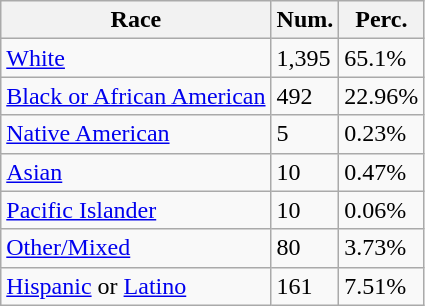<table class="wikitable">
<tr>
<th>Race</th>
<th>Num.</th>
<th>Perc.</th>
</tr>
<tr>
<td><a href='#'>White</a></td>
<td>1,395</td>
<td>65.1%</td>
</tr>
<tr>
<td><a href='#'>Black or African American</a></td>
<td>492</td>
<td>22.96%</td>
</tr>
<tr>
<td><a href='#'>Native American</a></td>
<td>5</td>
<td>0.23%</td>
</tr>
<tr>
<td><a href='#'>Asian</a></td>
<td>10</td>
<td>0.47%</td>
</tr>
<tr>
<td><a href='#'>Pacific Islander</a></td>
<td>10</td>
<td>0.06%</td>
</tr>
<tr>
<td><a href='#'>Other/Mixed</a></td>
<td>80</td>
<td>3.73%</td>
</tr>
<tr>
<td><a href='#'>Hispanic</a> or <a href='#'>Latino</a></td>
<td>161</td>
<td>7.51%</td>
</tr>
</table>
